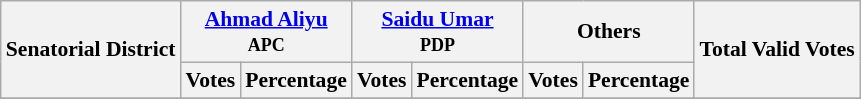<table class="wikitable sortable" style=" font-size: 90%">
<tr>
<th rowspan="2">Senatorial District</th>
<th colspan="2"><a href='#'>Ahmad Aliyu</a><br><small>APC</small></th>
<th colspan="2"><a href='#'>Saidu Umar</a><br><small>PDP</small></th>
<th colspan="2">Others</th>
<th rowspan="2">Total Valid Votes</th>
</tr>
<tr>
<th>Votes</th>
<th>Percentage</th>
<th>Votes</th>
<th>Percentage</th>
<th>Votes</th>
<th>Percentage</th>
</tr>
<tr>
</tr>
<tr>
</tr>
<tr>
</tr>
<tr>
</tr>
<tr>
</tr>
<tr>
</tr>
</table>
